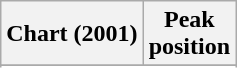<table class="wikitable sortable plainrowheaders" style="text-align:center">
<tr>
<th scope="col">Chart (2001)</th>
<th scope="col">Peak<br>position</th>
</tr>
<tr>
</tr>
<tr>
</tr>
</table>
